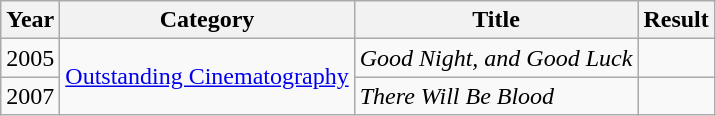<table class="wikitable">
<tr>
<th>Year</th>
<th>Category</th>
<th>Title</th>
<th>Result</th>
</tr>
<tr>
<td>2005</td>
<td rowspan=2><a href='#'>Outstanding Cinematography</a></td>
<td><em>Good Night, and Good Luck</em></td>
<td></td>
</tr>
<tr>
<td>2007</td>
<td><em>There Will Be Blood</em></td>
<td></td>
</tr>
</table>
